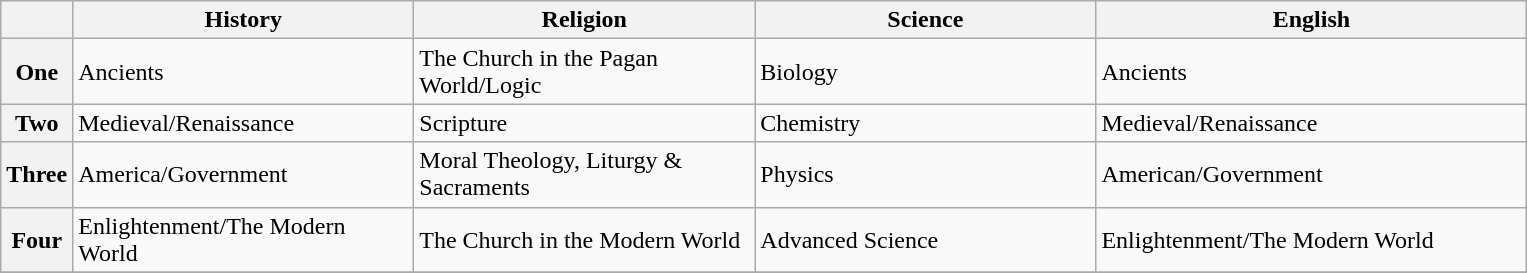<table class="wikitable">
<tr>
<th></th>
<th>History</th>
<th>Religion</th>
<th>Science</th>
<th>English</th>
</tr>
<tr>
<th>One</th>
<td style="width: 220px;">Ancients</td>
<td style="width: 220px;">The Church in the Pagan World/Logic</td>
<td style="width: 220px;">Biology</td>
<td style="width: 280px;">Ancients</td>
</tr>
<tr>
<th>Two</th>
<td>Medieval/Renaissance</td>
<td>Scripture</td>
<td>Chemistry</td>
<td>Medieval/Renaissance</td>
</tr>
<tr>
<th>Three</th>
<td>America/Government</td>
<td>Moral Theology, Liturgy & Sacraments</td>
<td>Physics</td>
<td>American/Government</td>
</tr>
<tr>
<th>Four</th>
<td>Enlightenment/The Modern World</td>
<td>The Church in the Modern World</td>
<td>Advanced Science</td>
<td>Enlightenment/The Modern World</td>
</tr>
<tr>
</tr>
</table>
